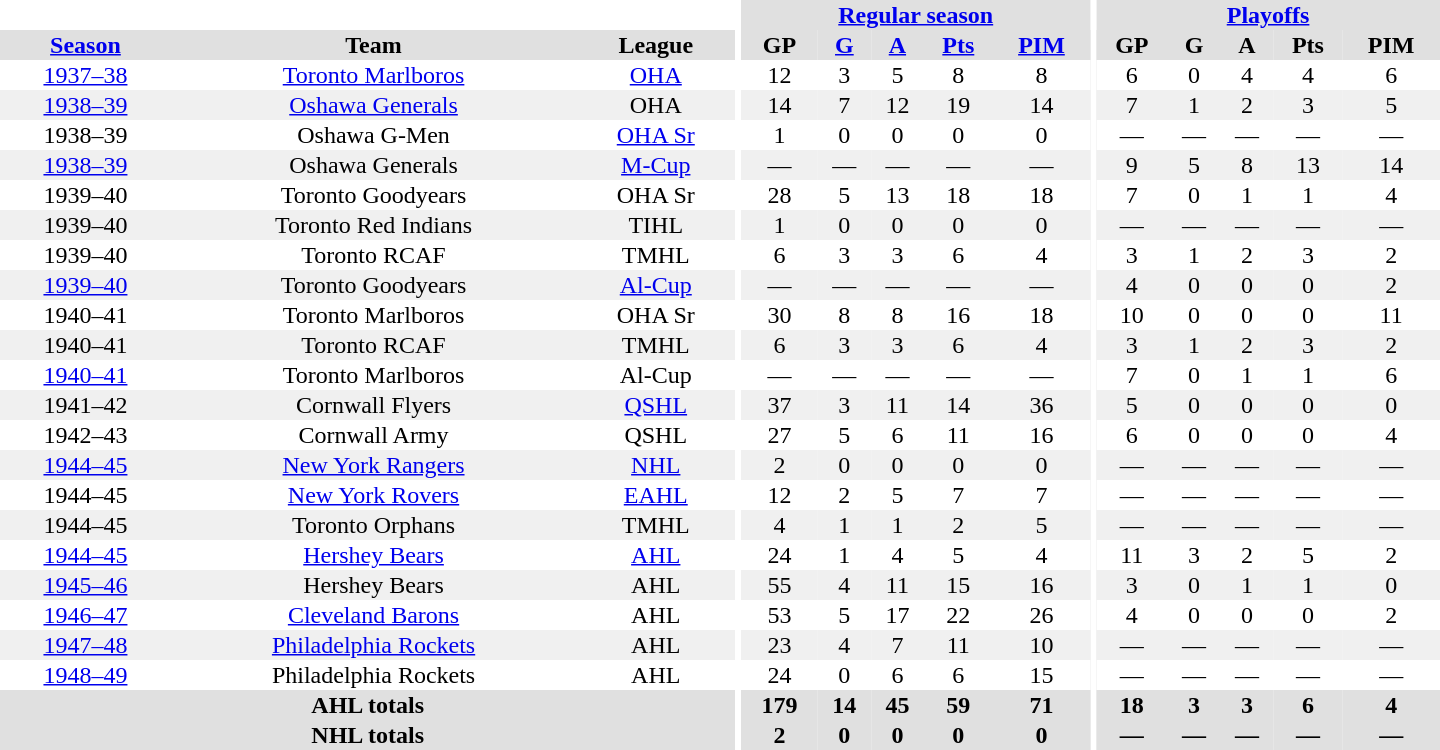<table border="0" cellpadding="1" cellspacing="0" style="text-align:center; width:60em">
<tr bgcolor="#e0e0e0">
<th colspan="3" bgcolor="#ffffff"></th>
<th rowspan="100" bgcolor="#ffffff"></th>
<th colspan="5"><a href='#'>Regular season</a></th>
<th rowspan="100" bgcolor="#ffffff"></th>
<th colspan="5"><a href='#'>Playoffs</a></th>
</tr>
<tr bgcolor="#e0e0e0">
<th><a href='#'>Season</a></th>
<th>Team</th>
<th>League</th>
<th>GP</th>
<th><a href='#'>G</a></th>
<th><a href='#'>A</a></th>
<th><a href='#'>Pts</a></th>
<th><a href='#'>PIM</a></th>
<th>GP</th>
<th>G</th>
<th>A</th>
<th>Pts</th>
<th>PIM</th>
</tr>
<tr>
<td><a href='#'>1937–38</a></td>
<td><a href='#'>Toronto Marlboros</a></td>
<td><a href='#'>OHA</a></td>
<td>12</td>
<td>3</td>
<td>5</td>
<td>8</td>
<td>8</td>
<td>6</td>
<td>0</td>
<td>4</td>
<td>4</td>
<td>6</td>
</tr>
<tr bgcolor="#f0f0f0">
<td><a href='#'>1938–39</a></td>
<td><a href='#'>Oshawa Generals</a></td>
<td>OHA</td>
<td>14</td>
<td>7</td>
<td>12</td>
<td>19</td>
<td>14</td>
<td>7</td>
<td>1</td>
<td>2</td>
<td>3</td>
<td>5</td>
</tr>
<tr>
<td>1938–39</td>
<td>Oshawa G-Men</td>
<td><a href='#'>OHA Sr</a></td>
<td>1</td>
<td>0</td>
<td>0</td>
<td>0</td>
<td>0</td>
<td>—</td>
<td>—</td>
<td>—</td>
<td>—</td>
<td>—</td>
</tr>
<tr bgcolor="#f0f0f0">
<td><a href='#'>1938–39</a></td>
<td>Oshawa Generals</td>
<td><a href='#'>M-Cup</a></td>
<td>—</td>
<td>—</td>
<td>—</td>
<td>—</td>
<td>—</td>
<td>9</td>
<td>5</td>
<td>8</td>
<td>13</td>
<td>14</td>
</tr>
<tr>
<td>1939–40</td>
<td>Toronto Goodyears</td>
<td>OHA Sr</td>
<td>28</td>
<td>5</td>
<td>13</td>
<td>18</td>
<td>18</td>
<td>7</td>
<td>0</td>
<td>1</td>
<td>1</td>
<td>4</td>
</tr>
<tr bgcolor="#f0f0f0">
<td>1939–40</td>
<td>Toronto Red Indians</td>
<td>TIHL</td>
<td>1</td>
<td>0</td>
<td>0</td>
<td>0</td>
<td>0</td>
<td>—</td>
<td>—</td>
<td>—</td>
<td>—</td>
<td>—</td>
</tr>
<tr>
<td>1939–40</td>
<td>Toronto RCAF</td>
<td>TMHL</td>
<td>6</td>
<td>3</td>
<td>3</td>
<td>6</td>
<td>4</td>
<td>3</td>
<td>1</td>
<td>2</td>
<td>3</td>
<td>2</td>
</tr>
<tr bgcolor="#f0f0f0">
<td><a href='#'>1939–40</a></td>
<td>Toronto Goodyears</td>
<td><a href='#'>Al-Cup</a></td>
<td>—</td>
<td>—</td>
<td>—</td>
<td>—</td>
<td>—</td>
<td>4</td>
<td>0</td>
<td>0</td>
<td>0</td>
<td>2</td>
</tr>
<tr>
<td>1940–41</td>
<td>Toronto Marlboros</td>
<td>OHA Sr</td>
<td>30</td>
<td>8</td>
<td>8</td>
<td>16</td>
<td>18</td>
<td>10</td>
<td>0</td>
<td>0</td>
<td>0</td>
<td>11</td>
</tr>
<tr bgcolor="#f0f0f0">
<td>1940–41</td>
<td>Toronto RCAF</td>
<td>TMHL</td>
<td>6</td>
<td>3</td>
<td>3</td>
<td>6</td>
<td>4</td>
<td>3</td>
<td>1</td>
<td>2</td>
<td>3</td>
<td>2</td>
</tr>
<tr>
<td><a href='#'>1940–41</a></td>
<td>Toronto Marlboros</td>
<td>Al-Cup</td>
<td>—</td>
<td>—</td>
<td>—</td>
<td>—</td>
<td>—</td>
<td>7</td>
<td>0</td>
<td>1</td>
<td>1</td>
<td>6</td>
</tr>
<tr bgcolor="#f0f0f0">
<td>1941–42</td>
<td>Cornwall Flyers</td>
<td><a href='#'>QSHL</a></td>
<td>37</td>
<td>3</td>
<td>11</td>
<td>14</td>
<td>36</td>
<td>5</td>
<td>0</td>
<td>0</td>
<td>0</td>
<td>0</td>
</tr>
<tr>
<td>1942–43</td>
<td>Cornwall Army</td>
<td>QSHL</td>
<td>27</td>
<td>5</td>
<td>6</td>
<td>11</td>
<td>16</td>
<td>6</td>
<td>0</td>
<td>0</td>
<td>0</td>
<td>4</td>
</tr>
<tr bgcolor="#f0f0f0">
<td><a href='#'>1944–45</a></td>
<td><a href='#'>New York Rangers</a></td>
<td><a href='#'>NHL</a></td>
<td>2</td>
<td>0</td>
<td>0</td>
<td>0</td>
<td>0</td>
<td>—</td>
<td>—</td>
<td>—</td>
<td>—</td>
<td>—</td>
</tr>
<tr>
<td>1944–45</td>
<td><a href='#'>New York Rovers</a></td>
<td><a href='#'>EAHL</a></td>
<td>12</td>
<td>2</td>
<td>5</td>
<td>7</td>
<td>7</td>
<td>—</td>
<td>—</td>
<td>—</td>
<td>—</td>
<td>—</td>
</tr>
<tr bgcolor="#f0f0f0">
<td>1944–45</td>
<td>Toronto Orphans</td>
<td>TMHL</td>
<td>4</td>
<td>1</td>
<td>1</td>
<td>2</td>
<td>5</td>
<td>—</td>
<td>—</td>
<td>—</td>
<td>—</td>
<td>—</td>
</tr>
<tr>
<td><a href='#'>1944–45</a></td>
<td><a href='#'>Hershey Bears</a></td>
<td><a href='#'>AHL</a></td>
<td>24</td>
<td>1</td>
<td>4</td>
<td>5</td>
<td>4</td>
<td>11</td>
<td>3</td>
<td>2</td>
<td>5</td>
<td>2</td>
</tr>
<tr bgcolor="#f0f0f0">
<td><a href='#'>1945–46</a></td>
<td>Hershey Bears</td>
<td>AHL</td>
<td>55</td>
<td>4</td>
<td>11</td>
<td>15</td>
<td>16</td>
<td>3</td>
<td>0</td>
<td>1</td>
<td>1</td>
<td>0</td>
</tr>
<tr>
<td><a href='#'>1946–47</a></td>
<td><a href='#'>Cleveland Barons</a></td>
<td>AHL</td>
<td>53</td>
<td>5</td>
<td>17</td>
<td>22</td>
<td>26</td>
<td>4</td>
<td>0</td>
<td>0</td>
<td>0</td>
<td>2</td>
</tr>
<tr bgcolor="#f0f0f0">
<td><a href='#'>1947–48</a></td>
<td><a href='#'>Philadelphia Rockets</a></td>
<td>AHL</td>
<td>23</td>
<td>4</td>
<td>7</td>
<td>11</td>
<td>10</td>
<td>—</td>
<td>—</td>
<td>—</td>
<td>—</td>
<td>—</td>
</tr>
<tr>
<td><a href='#'>1948–49</a></td>
<td>Philadelphia Rockets</td>
<td>AHL</td>
<td>24</td>
<td>0</td>
<td>6</td>
<td>6</td>
<td>15</td>
<td>—</td>
<td>—</td>
<td>—</td>
<td>—</td>
<td>—</td>
</tr>
<tr bgcolor="#e0e0e0">
<th colspan="3">AHL totals</th>
<th>179</th>
<th>14</th>
<th>45</th>
<th>59</th>
<th>71</th>
<th>18</th>
<th>3</th>
<th>3</th>
<th>6</th>
<th>4</th>
</tr>
<tr bgcolor="#e0e0e0">
<th colspan="3">NHL totals</th>
<th>2</th>
<th>0</th>
<th>0</th>
<th>0</th>
<th>0</th>
<th>—</th>
<th>—</th>
<th>—</th>
<th>—</th>
<th>—</th>
</tr>
</table>
